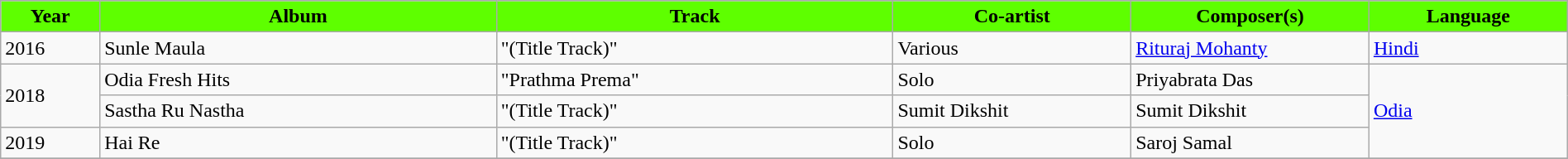<table class="wikitable plainrowheaders" width="100%";" background: #00FFFF; textcolor:#f9f9f9;">
<tr>
<th style="background: #5EFF00;" scope="col" width=5%>Year</th>
<th style="background: #5EFF00;" scope="col" width=20%>Album</th>
<th style="background: #5EFF00;" scope="col" width=20%>Track</th>
<th style="background: #5EFF00;" scope="col" width=12%>Co-artist</th>
<th style="background: #5EFF00;" scope="col" width=12%>Composer(s)</th>
<th style="background: #5EFF00;" scope="col" width=10%>Language</th>
</tr>
<tr>
<td scope="row" rowspan="1">2016</td>
<td scope="row" rowspan="1">Sunle Maula</td>
<td>"(Title Track)"</td>
<td>Various</td>
<td><a href='#'>Rituraj Mohanty</a></td>
<td><a href='#'>Hindi</a></td>
</tr>
<tr>
<td scope="row" rowspan="2">2018</td>
<td scope="row" rowspan="1">Odia Fresh Hits</td>
<td>"Prathma Prema"</td>
<td>Solo</td>
<td>Priyabrata Das</td>
<td scope="row" rowspan="3"><a href='#'>Odia</a></td>
</tr>
<tr>
<td scope="row" rowspan="1">Sastha Ru Nastha</td>
<td>"(Title Track)"</td>
<td>Sumit Dikshit</td>
<td>Sumit Dikshit</td>
</tr>
<tr>
<td scope="row" rowspan="1">2019</td>
<td scope="row" rowspan="1">Hai Re</td>
<td>"(Title Track)"</td>
<td>Solo</td>
<td>Saroj Samal</td>
</tr>
<tr>
</tr>
</table>
